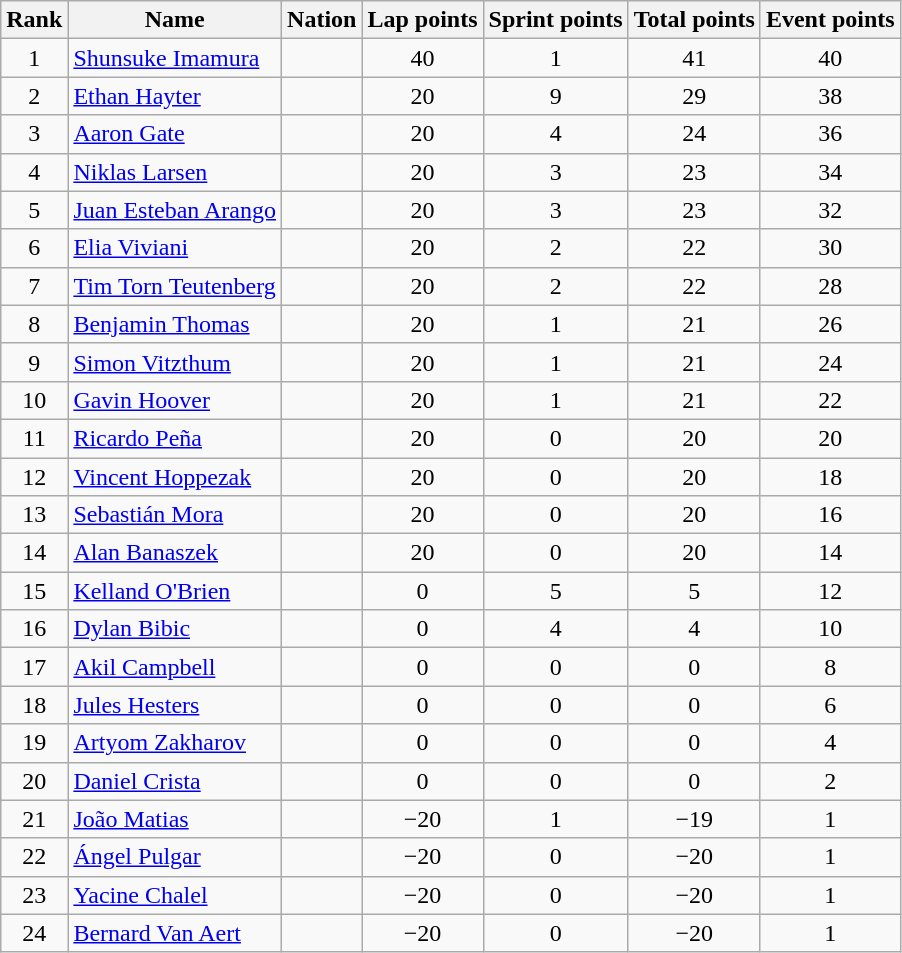<table class="wikitable sortable" style="text-align:center">
<tr>
<th>Rank</th>
<th>Name</th>
<th>Nation</th>
<th>Lap points</th>
<th>Sprint points</th>
<th>Total points</th>
<th>Event points</th>
</tr>
<tr>
<td>1</td>
<td align=left><a href='#'>Shunsuke Imamura</a></td>
<td align=left></td>
<td>40</td>
<td>1</td>
<td>41</td>
<td>40</td>
</tr>
<tr>
<td>2</td>
<td align=left><a href='#'>Ethan Hayter</a></td>
<td align=left></td>
<td>20</td>
<td>9</td>
<td>29</td>
<td>38</td>
</tr>
<tr>
<td>3</td>
<td align=left><a href='#'>Aaron Gate</a></td>
<td align=left></td>
<td>20</td>
<td>4</td>
<td>24</td>
<td>36</td>
</tr>
<tr>
<td>4</td>
<td align=left><a href='#'>Niklas Larsen</a></td>
<td align=left></td>
<td>20</td>
<td>3</td>
<td>23</td>
<td>34</td>
</tr>
<tr>
<td>5</td>
<td align=left><a href='#'>Juan Esteban Arango</a></td>
<td align=left></td>
<td>20</td>
<td>3</td>
<td>23</td>
<td>32</td>
</tr>
<tr>
<td>6</td>
<td align=left><a href='#'>Elia Viviani</a></td>
<td align=left></td>
<td>20</td>
<td>2</td>
<td>22</td>
<td>30</td>
</tr>
<tr>
<td>7</td>
<td align=left><a href='#'>Tim Torn Teutenberg</a></td>
<td align=left></td>
<td>20</td>
<td>2</td>
<td>22</td>
<td>28</td>
</tr>
<tr>
<td>8</td>
<td align=left><a href='#'>Benjamin Thomas</a></td>
<td align=left></td>
<td>20</td>
<td>1</td>
<td>21</td>
<td>26</td>
</tr>
<tr>
<td>9</td>
<td align=left><a href='#'>Simon Vitzthum</a></td>
<td align=left></td>
<td>20</td>
<td>1</td>
<td>21</td>
<td>24</td>
</tr>
<tr>
<td>10</td>
<td align=left><a href='#'>Gavin Hoover</a></td>
<td align=left></td>
<td>20</td>
<td>1</td>
<td>21</td>
<td>22</td>
</tr>
<tr>
<td>11</td>
<td align=left><a href='#'>Ricardo Peña</a></td>
<td align=left></td>
<td>20</td>
<td>0</td>
<td>20</td>
<td>20</td>
</tr>
<tr>
<td>12</td>
<td align=left><a href='#'>Vincent Hoppezak</a></td>
<td align=left></td>
<td>20</td>
<td>0</td>
<td>20</td>
<td>18</td>
</tr>
<tr>
<td>13</td>
<td align=left><a href='#'>Sebastián Mora</a></td>
<td align=left></td>
<td>20</td>
<td>0</td>
<td>20</td>
<td>16</td>
</tr>
<tr>
<td>14</td>
<td align=left><a href='#'>Alan Banaszek</a></td>
<td align=left></td>
<td>20</td>
<td>0</td>
<td>20</td>
<td>14</td>
</tr>
<tr>
<td>15</td>
<td align=left><a href='#'>Kelland O'Brien</a></td>
<td align=left></td>
<td>0</td>
<td>5</td>
<td>5</td>
<td>12</td>
</tr>
<tr>
<td>16</td>
<td align=left><a href='#'>Dylan Bibic</a></td>
<td align=left></td>
<td>0</td>
<td>4</td>
<td>4</td>
<td>10</td>
</tr>
<tr>
<td>17</td>
<td align=left><a href='#'>Akil Campbell</a></td>
<td align=left></td>
<td>0</td>
<td>0</td>
<td>0</td>
<td>8</td>
</tr>
<tr>
<td>18</td>
<td align=left><a href='#'>Jules Hesters</a></td>
<td align=left></td>
<td>0</td>
<td>0</td>
<td>0</td>
<td>6</td>
</tr>
<tr>
<td>19</td>
<td align=left><a href='#'>Artyom Zakharov</a></td>
<td align=left></td>
<td>0</td>
<td>0</td>
<td>0</td>
<td>4</td>
</tr>
<tr>
<td>20</td>
<td align=left><a href='#'>Daniel Crista</a></td>
<td align=left></td>
<td>0</td>
<td>0</td>
<td>0</td>
<td>2</td>
</tr>
<tr>
<td>21</td>
<td align=left><a href='#'>João Matias</a></td>
<td align=left></td>
<td>−20</td>
<td>1</td>
<td>−19</td>
<td>1</td>
</tr>
<tr>
<td>22</td>
<td align=left><a href='#'>Ángel Pulgar</a></td>
<td align=left></td>
<td>−20</td>
<td>0</td>
<td>−20</td>
<td>1</td>
</tr>
<tr>
<td>23</td>
<td align=left><a href='#'>Yacine Chalel</a></td>
<td align=left></td>
<td>−20</td>
<td>0</td>
<td>−20</td>
<td>1</td>
</tr>
<tr>
<td>24</td>
<td align=left><a href='#'>Bernard Van Aert</a></td>
<td align=left></td>
<td>−20</td>
<td>0</td>
<td>−20</td>
<td>1</td>
</tr>
</table>
